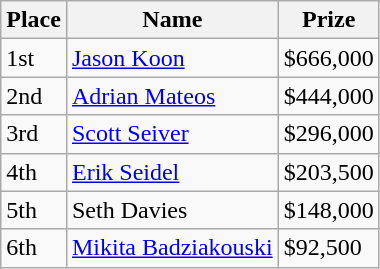<table class="wikitable">
<tr>
<th>Place</th>
<th>Name</th>
<th>Prize</th>
</tr>
<tr>
<td>1st</td>
<td> <a href='#'>Jason Koon</a></td>
<td>$666,000</td>
</tr>
<tr>
<td>2nd</td>
<td> <a href='#'>Adrian Mateos</a></td>
<td>$444,000</td>
</tr>
<tr>
<td>3rd</td>
<td> <a href='#'>Scott Seiver</a></td>
<td>$296,000</td>
</tr>
<tr>
<td>4th</td>
<td> <a href='#'>Erik Seidel</a></td>
<td>$203,500</td>
</tr>
<tr>
<td>5th</td>
<td> Seth Davies</td>
<td>$148,000</td>
</tr>
<tr>
<td>6th</td>
<td> <a href='#'>Mikita Badziakouski</a></td>
<td>$92,500</td>
</tr>
</table>
